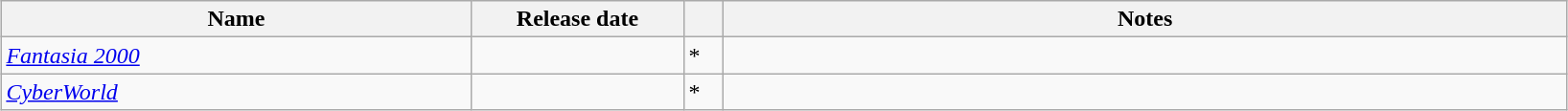<table class="wikitable sortable collapsible" style="margin:auto;">
<tr>
<th scope="col" style="width:320px;">Name</th>
<th scope="col" style="width:140px;">Release date</th>
<th scope="col" class="unsortable" style="width:20px;"></th>
<th scope="col" class="unsortable" style="width:580px;">Notes</th>
</tr>
<tr>
<td><em><a href='#'>Fantasia 2000</a></em></td>
<td align=center></td>
<td>*</td>
<td></td>
</tr>
<tr>
<td><em><a href='#'>CyberWorld</a></em></td>
<td align=center></td>
<td>*</td>
<td></td>
</tr>
</table>
